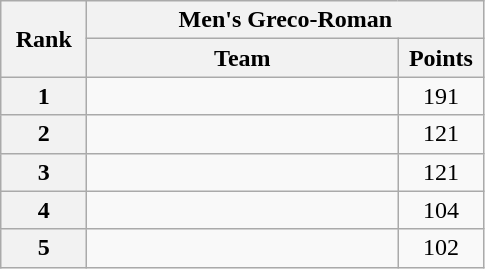<table class="wikitable" style="text-align:center;">
<tr>
<th rowspan="2" width="50">Rank</th>
<th colspan="2">Men's Greco-Roman</th>
</tr>
<tr>
<th width="200">Team</th>
<th width="50">Points</th>
</tr>
<tr>
<th>1</th>
<td align="left"></td>
<td>191</td>
</tr>
<tr>
<th>2</th>
<td align="left"></td>
<td>121</td>
</tr>
<tr>
<th>3</th>
<td align="left"></td>
<td>121</td>
</tr>
<tr>
<th>4</th>
<td align="left"></td>
<td>104</td>
</tr>
<tr>
<th>5</th>
<td align="left"></td>
<td>102</td>
</tr>
</table>
